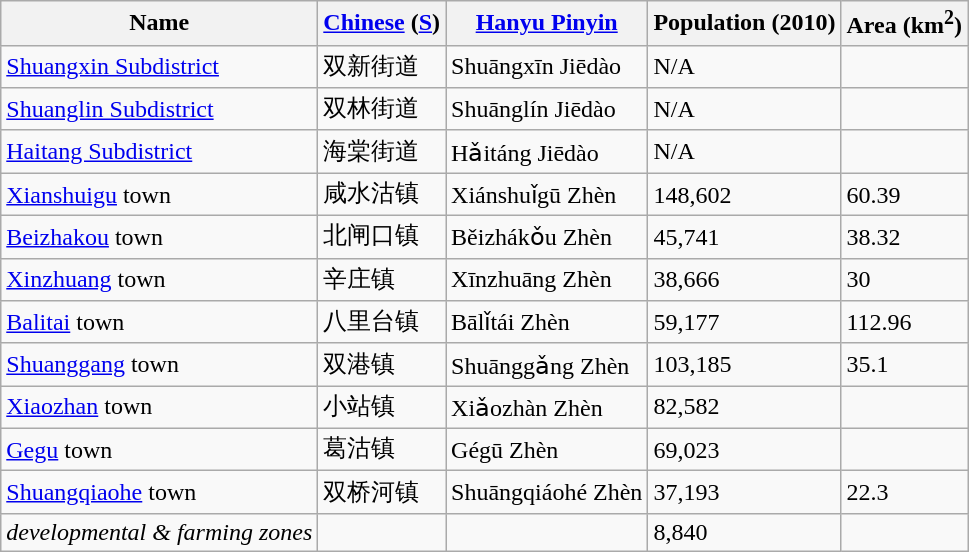<table class="wikitable">
<tr>
<th>Name</th>
<th><a href='#'>Chinese</a> (<a href='#'>S</a>)</th>
<th><a href='#'>Hanyu Pinyin</a></th>
<th>Population (2010)</th>
<th>Area (km<sup>2</sup>)</th>
</tr>
<tr>
<td><a href='#'>Shuangxin Subdistrict</a></td>
<td>双新街道</td>
<td>Shuāngxīn Jiēdào</td>
<td>N/A</td>
<td></td>
</tr>
<tr>
<td><a href='#'>Shuanglin Subdistrict</a></td>
<td>双林街道</td>
<td>Shuānglín Jiēdào</td>
<td>N/A</td>
<td></td>
</tr>
<tr>
<td><a href='#'>Haitang Subdistrict</a></td>
<td>海棠街道</td>
<td>Hǎitáng Jiēdào</td>
<td>N/A</td>
<td></td>
</tr>
<tr>
<td><a href='#'>Xianshuigu</a> town</td>
<td>咸水沽镇</td>
<td>Xiánshuǐgū Zhèn</td>
<td>148,602</td>
<td>60.39</td>
</tr>
<tr>
<td><a href='#'>Beizhakou</a> town</td>
<td>北闸口镇</td>
<td>Běizhákǒu Zhèn</td>
<td>45,741</td>
<td>38.32</td>
</tr>
<tr>
<td><a href='#'>Xinzhuang</a> town</td>
<td>辛庄镇</td>
<td>Xīnzhuāng Zhèn</td>
<td>38,666</td>
<td>30</td>
</tr>
<tr>
<td><a href='#'>Balitai</a> town</td>
<td>八里台镇</td>
<td>Bālǐtái Zhèn</td>
<td>59,177</td>
<td>112.96</td>
</tr>
<tr>
<td><a href='#'>Shuanggang</a> town</td>
<td>双港镇</td>
<td>Shuānggǎng Zhèn</td>
<td>103,185</td>
<td>35.1</td>
</tr>
<tr>
<td><a href='#'>Xiaozhan</a> town</td>
<td>小站镇</td>
<td>Xiǎozhàn Zhèn</td>
<td>82,582</td>
<td></td>
</tr>
<tr>
<td><a href='#'>Gegu</a> town </td>
<td>葛沽镇</td>
<td>Gégū Zhèn</td>
<td>69,023</td>
<td></td>
</tr>
<tr>
<td><a href='#'>Shuangqiaohe</a> town</td>
<td>双桥河镇</td>
<td>Shuāngqiáohé Zhèn</td>
<td>37,193</td>
<td>22.3</td>
</tr>
<tr>
<td><em>developmental & farming zones</em></td>
<td></td>
<td></td>
<td>8,840</td>
<td></td>
</tr>
</table>
